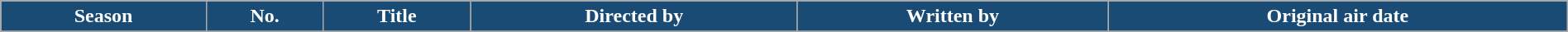<table class="wikitable plainrowheaders" style="width: 100%; margin-right: 0;">
<tr>
<th style="background: #1a4b74; color: #ffffff;">Season</th>
<th style="background: #1a4b74; color: #ffffff;">No.</th>
<th style="background: #1a4b74; color: #ffffff;">Title</th>
<th style="background: #1a4b74; color: #ffffff;">Directed by</th>
<th style="background: #1a4b74; color: #ffffff;">Written by</th>
<th style="background: #1a4b74; color: #ffffff;">Original air date</th>
</tr>
<tr>
</tr>
</table>
